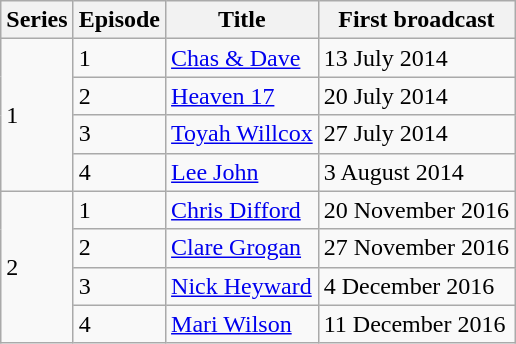<table class="wikitable">
<tr>
<th>Series</th>
<th>Episode</th>
<th>Title</th>
<th>First broadcast</th>
</tr>
<tr>
<td rowspan="4">1</td>
<td>1</td>
<td><a href='#'>Chas & Dave</a></td>
<td>13 July 2014</td>
</tr>
<tr>
<td>2</td>
<td><a href='#'>Heaven 17</a></td>
<td>20 July 2014</td>
</tr>
<tr>
<td>3</td>
<td><a href='#'>Toyah Willcox</a></td>
<td>27 July 2014</td>
</tr>
<tr>
<td>4</td>
<td><a href='#'>Lee John</a></td>
<td>3 August 2014</td>
</tr>
<tr>
<td rowspan="4">2</td>
<td>1</td>
<td><a href='#'>Chris Difford</a></td>
<td>20 November 2016</td>
</tr>
<tr>
<td>2</td>
<td><a href='#'>Clare Grogan</a></td>
<td>27 November 2016</td>
</tr>
<tr>
<td>3</td>
<td><a href='#'>Nick Heyward</a></td>
<td>4 December 2016</td>
</tr>
<tr>
<td>4</td>
<td><a href='#'>Mari Wilson</a></td>
<td>11 December 2016</td>
</tr>
</table>
